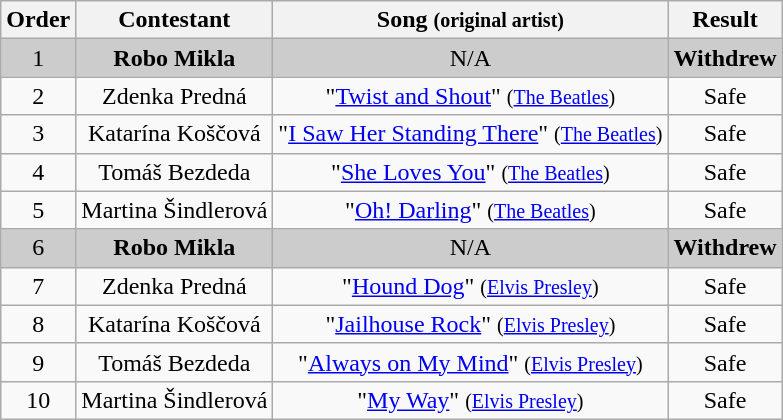<table class="wikitable plainrowheaders" style="text-align:center;">
<tr>
<th scope="col">Order</th>
<th scope="col">Contestant</th>
<th scope="col">Song <small>(original artist)</small></th>
<th scope="col">Result</th>
</tr>
<tr style="background:#ccc;">
<td>1</td>
<td><strong>Robo Mikla</strong></td>
<td>N/A</td>
<td><strong>Withdrew</strong></td>
</tr>
<tr>
<td>2</td>
<td>Zdenka Predná</td>
<td>"<a href='#'>Twist and Shout</a>" <small>(<a href='#'>The Beatles</a>)</small></td>
<td>Safe</td>
</tr>
<tr>
<td>3</td>
<td>Katarína Koščová</td>
<td>"<a href='#'>I Saw Her Standing There</a>" <small>(<a href='#'>The Beatles</a>)</small></td>
<td>Safe</td>
</tr>
<tr>
<td>4</td>
<td>Tomáš Bezdeda</td>
<td>"<a href='#'>She Loves You</a>" <small>(<a href='#'>The Beatles</a>)</small></td>
<td>Safe</td>
</tr>
<tr>
<td>5</td>
<td>Martina Šindlerová</td>
<td>"<a href='#'>Oh! Darling</a>" <small>(<a href='#'>The Beatles</a>)</small></td>
<td>Safe</td>
</tr>
<tr style="background:#ccc;">
<td>6</td>
<td><strong>Robo Mikla</strong></td>
<td>N/A</td>
<td><strong>Withdrew</strong></td>
</tr>
<tr>
<td>7</td>
<td>Zdenka Predná</td>
<td>"<a href='#'>Hound Dog</a>" <small>(<a href='#'>Elvis Presley</a>)</small></td>
<td>Safe</td>
</tr>
<tr>
<td>8</td>
<td>Katarína Koščová</td>
<td>"<a href='#'>Jailhouse Rock</a>" <small>(<a href='#'>Elvis Presley</a>)</small></td>
<td>Safe</td>
</tr>
<tr>
<td>9</td>
<td>Tomáš Bezdeda</td>
<td>"<a href='#'>Always on My Mind</a>" <small>(<a href='#'>Elvis Presley</a>)</small></td>
<td>Safe</td>
</tr>
<tr>
<td>10</td>
<td>Martina Šindlerová</td>
<td>"<a href='#'>My Way</a>" <small>(<a href='#'>Elvis Presley</a>)</small></td>
<td>Safe</td>
</tr>
</table>
